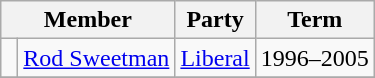<table class="wikitable">
<tr>
<th colspan="2">Member</th>
<th>Party</th>
<th>Term</th>
</tr>
<tr>
<td> </td>
<td><a href='#'>Rod Sweetman</a></td>
<td><a href='#'>Liberal</a></td>
<td>1996–2005</td>
</tr>
<tr>
</tr>
</table>
